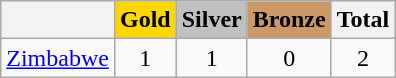<table class="wikitable">
<tr>
<th></th>
<th style="background-color:gold">Gold</th>
<th style="background-color:silver">Silver</th>
<th style="background-color:#CC9966">Bronze</th>
<th>Total</th>
</tr>
<tr align="center">
<td> <a href='#'>Zimbabwe</a></td>
<td>1</td>
<td>1</td>
<td>0</td>
<td>2</td>
</tr>
</table>
